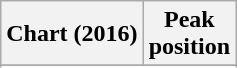<table class="wikitable sortable plainrowheaders">
<tr>
<th>Chart (2016)</th>
<th>Peak<br> position</th>
</tr>
<tr>
</tr>
<tr>
</tr>
<tr>
</tr>
<tr>
</tr>
</table>
